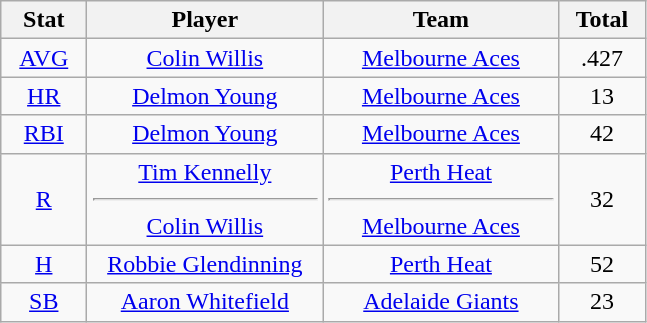<table class="wikitable" style="text-align:center;">
<tr>
<th scope="col" width=50>Stat</th>
<th scope="col" width=150>Player</th>
<th scope="col" width=150>Team</th>
<th scope="col" width=50>Total</th>
</tr>
<tr>
<td><a href='#'>AVG</a></td>
<td><a href='#'>Colin Willis</a></td>
<td><a href='#'>Melbourne Aces</a></td>
<td>.427</td>
</tr>
<tr>
<td><a href='#'>HR</a></td>
<td><a href='#'>Delmon Young</a></td>
<td><a href='#'>Melbourne Aces</a></td>
<td>13</td>
</tr>
<tr>
<td><a href='#'>RBI</a></td>
<td><a href='#'>Delmon Young</a></td>
<td><a href='#'>Melbourne Aces</a></td>
<td>42</td>
</tr>
<tr>
<td><a href='#'>R</a></td>
<td><div><a href='#'>Tim Kennelly</a></div><hr><div><a href='#'>Colin Willis</a></div></td>
<td><div><a href='#'>Perth Heat</a></div><hr><div><a href='#'>Melbourne Aces</a></div></td>
<td>32</td>
</tr>
<tr>
<td><a href='#'>H</a></td>
<td><a href='#'>Robbie Glendinning</a></td>
<td><a href='#'>Perth Heat</a></td>
<td>52</td>
</tr>
<tr>
<td><a href='#'>SB</a></td>
<td><a href='#'>Aaron Whitefield</a></td>
<td><a href='#'>Adelaide Giants</a></td>
<td>23</td>
</tr>
</table>
